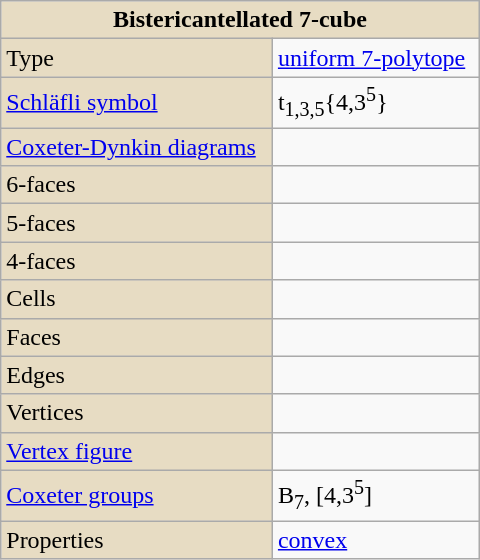<table class="wikitable" align="right" style="margin-left:10px" width="320">
<tr>
<th style="background:#e7dcc3;" colspan="2">Bistericantellated 7-cube</th>
</tr>
<tr>
<td style="background:#e7dcc3;">Type</td>
<td><a href='#'>uniform 7-polytope</a></td>
</tr>
<tr>
<td style="background:#e7dcc3;"><a href='#'>Schläfli symbol</a></td>
<td>t<sub>1,3,5</sub>{4,3<sup>5</sup>}</td>
</tr>
<tr>
<td style="background:#e7dcc3;"><a href='#'>Coxeter-Dynkin diagrams</a></td>
<td></td>
</tr>
<tr>
<td style="background:#e7dcc3;">6-faces</td>
<td></td>
</tr>
<tr>
<td style="background:#e7dcc3;">5-faces</td>
<td></td>
</tr>
<tr>
<td style="background:#e7dcc3;">4-faces</td>
<td></td>
</tr>
<tr>
<td style="background:#e7dcc3;">Cells</td>
<td></td>
</tr>
<tr>
<td style="background:#e7dcc3;">Faces</td>
<td></td>
</tr>
<tr>
<td style="background:#e7dcc3;">Edges</td>
<td></td>
</tr>
<tr>
<td style="background:#e7dcc3;">Vertices</td>
<td></td>
</tr>
<tr>
<td style="background:#e7dcc3;"><a href='#'>Vertex figure</a></td>
<td></td>
</tr>
<tr>
<td style="background:#e7dcc3;"><a href='#'>Coxeter groups</a></td>
<td>B<sub>7</sub>, [4,3<sup>5</sup>]</td>
</tr>
<tr>
<td style="background:#e7dcc3;">Properties</td>
<td><a href='#'>convex</a></td>
</tr>
</table>
